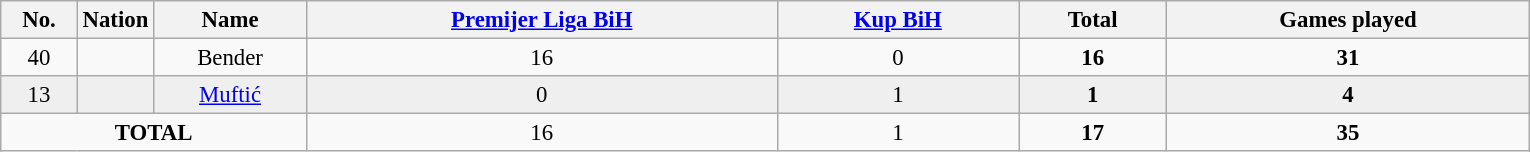<table class="wikitable sortable" style="font-size: 95%; text-align: center;">
<tr>
<th width="5%"><strong>No.</strong></th>
<th width="5%"><strong>Nation</strong></th>
<th width="10%"><strong>Name</strong></th>
<th><a href='#'>Premijer Liga BiH</a></th>
<th><a href='#'>Kup BiH</a></th>
<th>Total</th>
<th>Games played</th>
</tr>
<tr>
<td>40</td>
<td></td>
<td>Bender</td>
<td>16 </td>
<td>0 </td>
<td><strong>16</strong> </td>
<td><strong>31</strong> </td>
</tr>
<tr bgcolor="#EFEFEF">
<td>13</td>
<td></td>
<td><a href='#'>Muftić</a></td>
<td>0 </td>
<td>1 </td>
<td><strong>1</strong> </td>
<td><strong>4</strong> </td>
</tr>
<tr>
<td colspan=3><strong>TOTAL</strong></td>
<td>16 </td>
<td>1 </td>
<td><strong>17</strong> </td>
<td><strong>35</strong> </td>
</tr>
</table>
